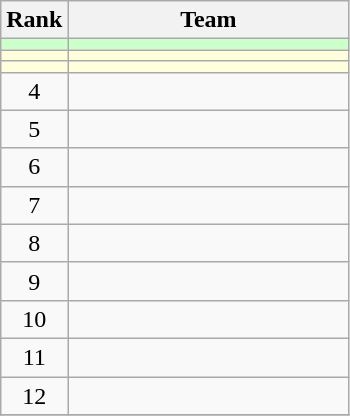<table class=wikitable style="text-align:center;">
<tr>
<th>Rank</th>
<th width=180>Team</th>
</tr>
<tr bgcolor=ccffcc>
<td></td>
<td align=left></td>
</tr>
<tr bgcolor=#ffffdd>
<td></td>
<td align=left></td>
</tr>
<tr bgcolor=#ffffdd>
<td></td>
<td align=left></td>
</tr>
<tr>
<td>4</td>
<td align=left></td>
</tr>
<tr>
<td>5</td>
<td align=left></td>
</tr>
<tr>
<td>6</td>
<td align=left></td>
</tr>
<tr>
<td>7</td>
<td align=left></td>
</tr>
<tr>
<td>8</td>
<td align=left></td>
</tr>
<tr>
<td>9</td>
<td align=left></td>
</tr>
<tr>
<td>10</td>
<td align=left></td>
</tr>
<tr>
<td>11</td>
<td align=left></td>
</tr>
<tr>
<td>12</td>
<td align=left></td>
</tr>
<tr>
</tr>
</table>
